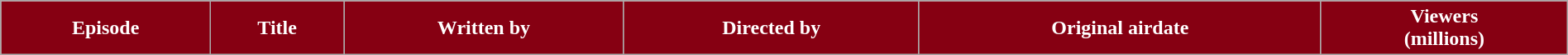<table class="wikitable plainrowheaders" style="width:100%;">
<tr style="color:#fff;">
<th style="background:#860012;">Episode</th>
<th style="background:#860012;">Title</th>
<th style="background:#860012;">Written by</th>
<th style="background:#860012;">Directed by</th>
<th style="background:#860012;">Original airdate</th>
<th style="background:#860012;">Viewers<br>(millions)<br>
</th>
</tr>
</table>
